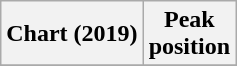<table class="wikitable plainrowheaders" style="text-align:center">
<tr>
<th scope="col">Chart (2019)</th>
<th scope="col">Peak<br>position</th>
</tr>
<tr>
</tr>
</table>
